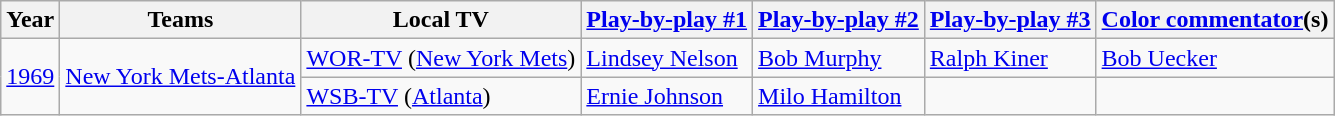<table class="wikitable">
<tr>
<th>Year</th>
<th>Teams</th>
<th>Local TV</th>
<th><a href='#'>Play-by-play #1</a></th>
<th><a href='#'>Play-by-play #2</a></th>
<th><a href='#'>Play-by-play #3</a></th>
<th><a href='#'>Color commentator</a>(s)</th>
</tr>
<tr>
<td rowspan="2"><a href='#'>1969</a></td>
<td rowspan="2"><a href='#'>New York Mets-Atlanta</a></td>
<td><a href='#'>WOR-TV</a> (<a href='#'>New York Mets</a>)</td>
<td><a href='#'>Lindsey Nelson</a></td>
<td><a href='#'>Bob Murphy</a></td>
<td><a href='#'>Ralph Kiner</a></td>
<td><a href='#'>Bob Uecker</a></td>
</tr>
<tr>
<td><a href='#'>WSB-TV</a> (<a href='#'>Atlanta</a>)</td>
<td><a href='#'>Ernie Johnson</a></td>
<td><a href='#'>Milo Hamilton</a></td>
<td></td>
<td></td>
</tr>
</table>
